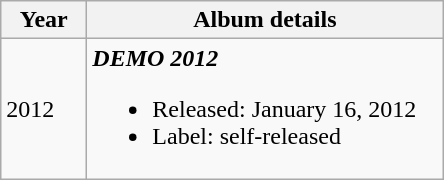<table class="wikitable">
<tr>
<th style="width:50px;">Year</th>
<th style="width:230px;">Album details</th>
</tr>
<tr>
<td>2012</td>
<td><strong><em>DEMO 2012</em></strong><br><ul><li>Released: January 16, 2012</li><li>Label: self-released</li></ul></td>
</tr>
</table>
